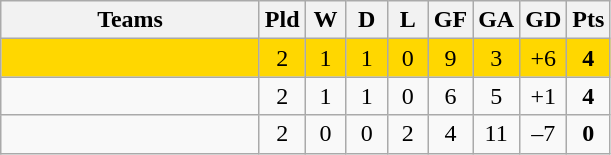<table class="wikitable" style="text-align: center;">
<tr>
<th width=165>Teams</th>
<th width=20>Pld</th>
<th width=20>W</th>
<th width=20>D</th>
<th width=20>L</th>
<th width=20>GF</th>
<th width=20>GA</th>
<th width=20>GD</th>
<th width=20>Pts</th>
</tr>
<tr align=center style="background:gold">
<td style="text-align:left;"></td>
<td>2</td>
<td>1</td>
<td>1</td>
<td>0</td>
<td>9</td>
<td>3</td>
<td>+6</td>
<td><strong>4</strong></td>
</tr>
<tr align=center>
<td style="text-align:left;"></td>
<td>2</td>
<td>1</td>
<td>1</td>
<td>0</td>
<td>6</td>
<td>5</td>
<td>+1</td>
<td><strong>4</strong></td>
</tr>
<tr align=center>
<td style="text-align:left;"></td>
<td>2</td>
<td>0</td>
<td>0</td>
<td>2</td>
<td>4</td>
<td>11</td>
<td>–7</td>
<td><strong>0</strong></td>
</tr>
</table>
